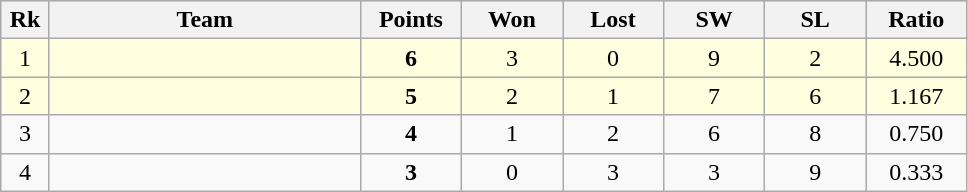<table class=wikitable style="text-align:center">
<tr bgcolor="#DCDCDC">
<th width="25">Rk</th>
<th width="200">Team</th>
<th width="60">Points</th>
<th width="60">Won</th>
<th width="60">Lost</th>
<th width="60">SW</th>
<th width="60">SL</th>
<th width="60">Ratio</th>
</tr>
<tr bgcolor=lightyellow>
<td>1</td>
<td align=left></td>
<td><strong>6</strong></td>
<td>3</td>
<td>0</td>
<td>9</td>
<td>2</td>
<td>4.500</td>
</tr>
<tr bgcolor=lightyellow>
<td>2</td>
<td align=left></td>
<td><strong>5</strong></td>
<td>2</td>
<td>1</td>
<td>7</td>
<td>6</td>
<td>1.167</td>
</tr>
<tr>
<td>3</td>
<td align=left></td>
<td><strong>4</strong></td>
<td>1</td>
<td>2</td>
<td>6</td>
<td>8</td>
<td>0.750</td>
</tr>
<tr>
<td>4</td>
<td align=left></td>
<td><strong>3</strong></td>
<td>0</td>
<td>3</td>
<td>3</td>
<td>9</td>
<td>0.333</td>
</tr>
</table>
